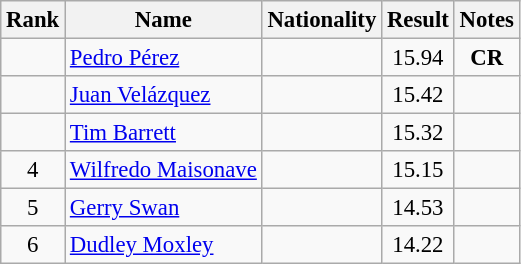<table class="wikitable sortable" style="text-align:center;font-size:95%">
<tr>
<th>Rank</th>
<th>Name</th>
<th>Nationality</th>
<th>Result</th>
<th>Notes</th>
</tr>
<tr>
<td></td>
<td align=left><a href='#'>Pedro Pérez</a></td>
<td align=left></td>
<td>15.94</td>
<td><strong>CR</strong></td>
</tr>
<tr>
<td></td>
<td align=left><a href='#'>Juan Velázquez</a></td>
<td align=left></td>
<td>15.42</td>
<td></td>
</tr>
<tr>
<td></td>
<td align=left><a href='#'>Tim Barrett</a></td>
<td align=left></td>
<td>15.32</td>
<td></td>
</tr>
<tr>
<td>4</td>
<td align=left><a href='#'>Wilfredo Maisonave</a></td>
<td align=left></td>
<td>15.15</td>
<td></td>
</tr>
<tr>
<td>5</td>
<td align=left><a href='#'>Gerry Swan</a></td>
<td align=left></td>
<td>14.53</td>
<td></td>
</tr>
<tr>
<td>6</td>
<td align=left><a href='#'>Dudley Moxley</a></td>
<td align=left></td>
<td>14.22</td>
<td></td>
</tr>
</table>
